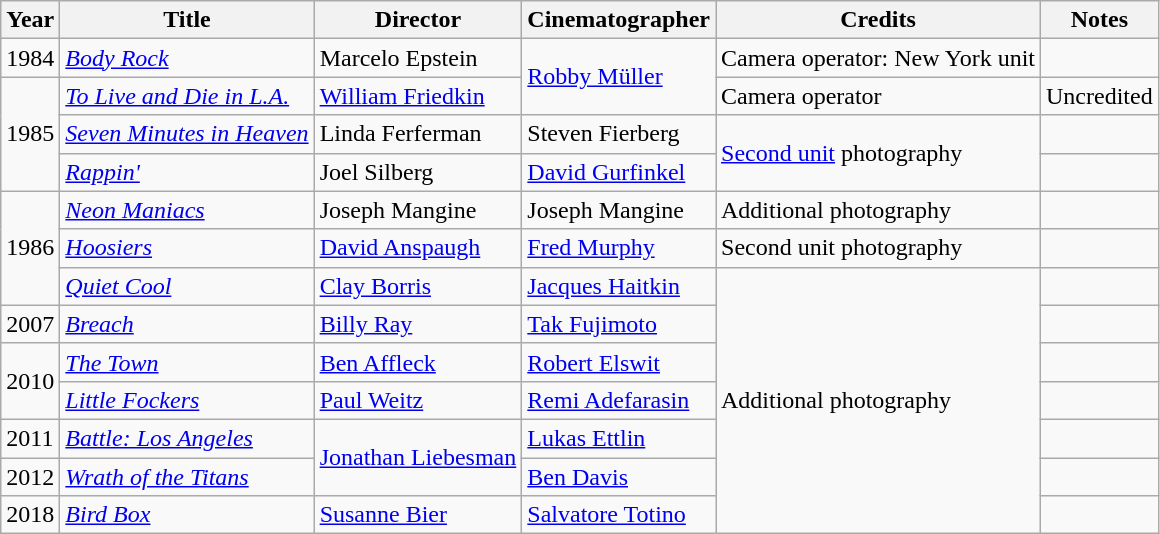<table class="wikitable">
<tr>
<th>Year</th>
<th>Title</th>
<th>Director</th>
<th>Cinematographer</th>
<th>Credits</th>
<th>Notes</th>
</tr>
<tr>
<td>1984</td>
<td><em><a href='#'>Body Rock</a></em></td>
<td>Marcelo Epstein</td>
<td rowspan="2"><a href='#'>Robby Müller</a></td>
<td>Camera operator: New York unit</td>
<td></td>
</tr>
<tr>
<td rowspan="3">1985</td>
<td><a href='#'><em>To Live and Die in L.A.</em></a></td>
<td><a href='#'>William Friedkin</a></td>
<td>Camera operator</td>
<td>Uncredited</td>
</tr>
<tr>
<td><a href='#'><em>Seven Minutes in Heaven</em></a></td>
<td>Linda Ferferman</td>
<td>Steven Fierberg</td>
<td rowspan="2"><a href='#'>Second unit</a> photography</td>
<td></td>
</tr>
<tr>
<td><em><a href='#'>Rappin'</a></em></td>
<td>Joel Silberg</td>
<td><a href='#'>David Gurfinkel</a></td>
<td></td>
</tr>
<tr>
<td rowspan="3">1986</td>
<td><em><a href='#'>Neon Maniacs</a></em></td>
<td>Joseph Mangine</td>
<td>Joseph Mangine</td>
<td>Additional photography</td>
<td></td>
</tr>
<tr>
<td><em><a href='#'>Hoosiers</a></em></td>
<td><a href='#'>David Anspaugh</a></td>
<td><a href='#'>Fred Murphy</a></td>
<td>Second unit photography</td>
<td></td>
</tr>
<tr>
<td><em><a href='#'>Quiet Cool</a></em></td>
<td><a href='#'>Clay Borris</a></td>
<td><a href='#'>Jacques Haitkin</a></td>
<td rowspan="7">Additional photography</td>
<td></td>
</tr>
<tr>
<td>2007</td>
<td><a href='#'><em>Breach</em></a></td>
<td><a href='#'>Billy Ray</a></td>
<td><a href='#'>Tak Fujimoto</a></td>
<td></td>
</tr>
<tr>
<td rowspan="2">2010</td>
<td><a href='#'><em>The Town</em></a></td>
<td><a href='#'>Ben Affleck</a></td>
<td><a href='#'>Robert Elswit</a></td>
<td></td>
</tr>
<tr>
<td><em><a href='#'>Little Fockers</a></em></td>
<td><a href='#'>Paul Weitz</a></td>
<td><a href='#'>Remi Adefarasin</a></td>
<td></td>
</tr>
<tr>
<td>2011</td>
<td><em><a href='#'>Battle: Los Angeles</a></em></td>
<td rowspan="2"><a href='#'>Jonathan Liebesman</a></td>
<td><a href='#'>Lukas Ettlin</a></td>
<td></td>
</tr>
<tr>
<td>2012</td>
<td><em><a href='#'>Wrath of the Titans</a></em></td>
<td><a href='#'>Ben Davis</a></td>
<td></td>
</tr>
<tr>
<td>2018</td>
<td><a href='#'><em>Bird Box</em></a></td>
<td><a href='#'>Susanne Bier</a></td>
<td><a href='#'>Salvatore Totino</a></td>
<td></td>
</tr>
</table>
